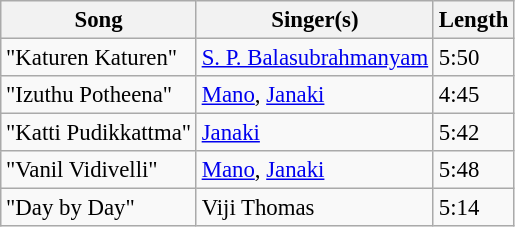<table class="wikitable" style="font-size:95%;">
<tr>
<th>Song</th>
<th>Singer(s)</th>
<th>Length</th>
</tr>
<tr>
<td>"Katuren Katuren"</td>
<td><a href='#'>S. P. Balasubrahmanyam</a></td>
<td>5:50</td>
</tr>
<tr>
<td>"Izuthu Potheena"</td>
<td><a href='#'>Mano</a>, <a href='#'>Janaki</a></td>
<td>4:45</td>
</tr>
<tr>
<td>"Katti Pudikkattma"</td>
<td><a href='#'>Janaki</a></td>
<td>5:42</td>
</tr>
<tr>
<td>"Vanil Vidivelli"</td>
<td><a href='#'>Mano</a>, <a href='#'>Janaki</a></td>
<td>5:48</td>
</tr>
<tr>
<td>"Day by Day"</td>
<td>Viji Thomas</td>
<td>5:14</td>
</tr>
</table>
